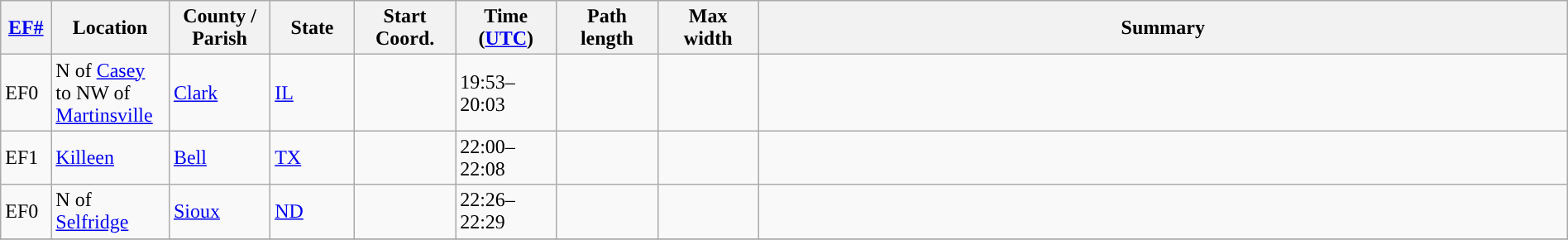<table class="wikitable sortable" style="width:100%;">
<tr>
<th scope="col"  style="width:3%; text-align:center;"><a href='#'>EF#</a></th>
<th scope="col"  style="width:7%; text-align:center;" class="unsortable">Location</th>
<th scope="col"  style="width:6%; text-align:center;" class="unsortable">County / Parish</th>
<th scope="col"  style="width:5%; text-align:center;">State</th>
<th scope="col"  style="width:6%; text-align:center;">Start Coord.</th>
<th scope="col"  style="width:6%; text-align:center;">Time (<a href='#'>UTC</a>)</th>
<th scope="col"  style="width:6%; text-align:center;">Path length</th>
<th scope="col"  style="width:6%; text-align:center;">Max width</th>
<th scope="col" class="unsortable" style="width:48%; text-align:center;">Summary</th>
</tr>
<tr>
<td>EF0</td>
<td>N of <a href='#'>Casey</a> to NW of <a href='#'>Martinsville</a></td>
<td><a href='#'>Clark</a></td>
<td><a href='#'>IL</a></td>
<td></td>
<td>19:53–20:03</td>
<td></td>
<td></td>
<td></td>
</tr>
<tr>
<td>EF1</td>
<td><a href='#'>Killeen</a></td>
<td><a href='#'>Bell</a></td>
<td><a href='#'>TX</a></td>
<td></td>
<td>22:00–22:08</td>
<td></td>
<td></td>
<td></td>
</tr>
<tr>
<td>EF0</td>
<td>N of <a href='#'>Selfridge</a></td>
<td><a href='#'>Sioux</a></td>
<td><a href='#'>ND</a></td>
<td></td>
<td>22:26–22:29</td>
<td></td>
<td></td>
<td></td>
</tr>
<tr>
</tr>
</table>
